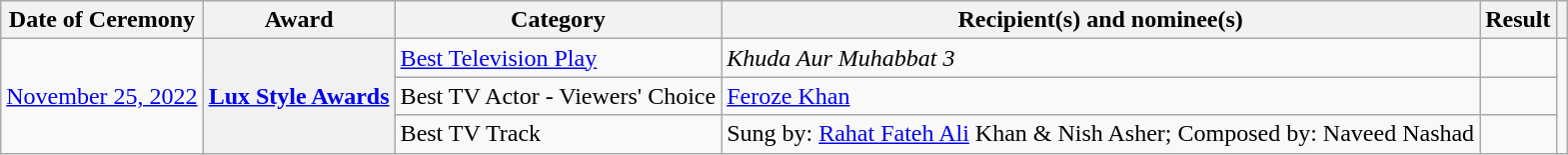<table class="wikitable plainrowheaders">
<tr>
<th>Date of Ceremony</th>
<th>Award</th>
<th>Category</th>
<th>Recipient(s) and nominee(s)</th>
<th>Result</th>
<th></th>
</tr>
<tr>
<td rowspan=3><a href='#'>November 25, 2022</a></td>
<th scope="row" rowspan=3><a href='#'>Lux Style Awards</a></th>
<td><a href='#'>Best Television Play</a></td>
<td><em>Khuda Aur Muhabbat 3</em></td>
<td></td>
<td rowspan=3></td>
</tr>
<tr>
<td>Best TV Actor - Viewers' Choice</td>
<td><a href='#'>Feroze Khan</a></td>
<td></td>
</tr>
<tr>
<td>Best TV Track</td>
<td>Sung by: <a href='#'>Rahat Fateh Ali</a> Khan & Nish Asher; Composed by: Naveed Nashad</td>
<td></td>
</tr>
</table>
